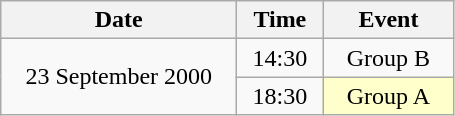<table class = "wikitable" style="text-align:center;">
<tr>
<th width=150>Date</th>
<th width=50>Time</th>
<th width=80>Event</th>
</tr>
<tr>
<td rowspan=2>23 September 2000</td>
<td>14:30</td>
<td>Group B</td>
</tr>
<tr>
<td>18:30</td>
<td bgcolor=ffffcc>Group A</td>
</tr>
</table>
